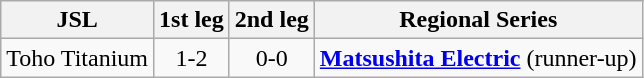<table class="wikitable" border="1">
<tr align=center>
<th>JSL</th>
<th>1st leg</th>
<th>2nd leg</th>
<th>Regional Series</th>
</tr>
<tr align=center>
<td>Toho Titanium</td>
<td>1-2</td>
<td>0-0</td>
<td><strong><a href='#'>Matsushita Electric</a></strong> (runner-up)</td>
</tr>
</table>
